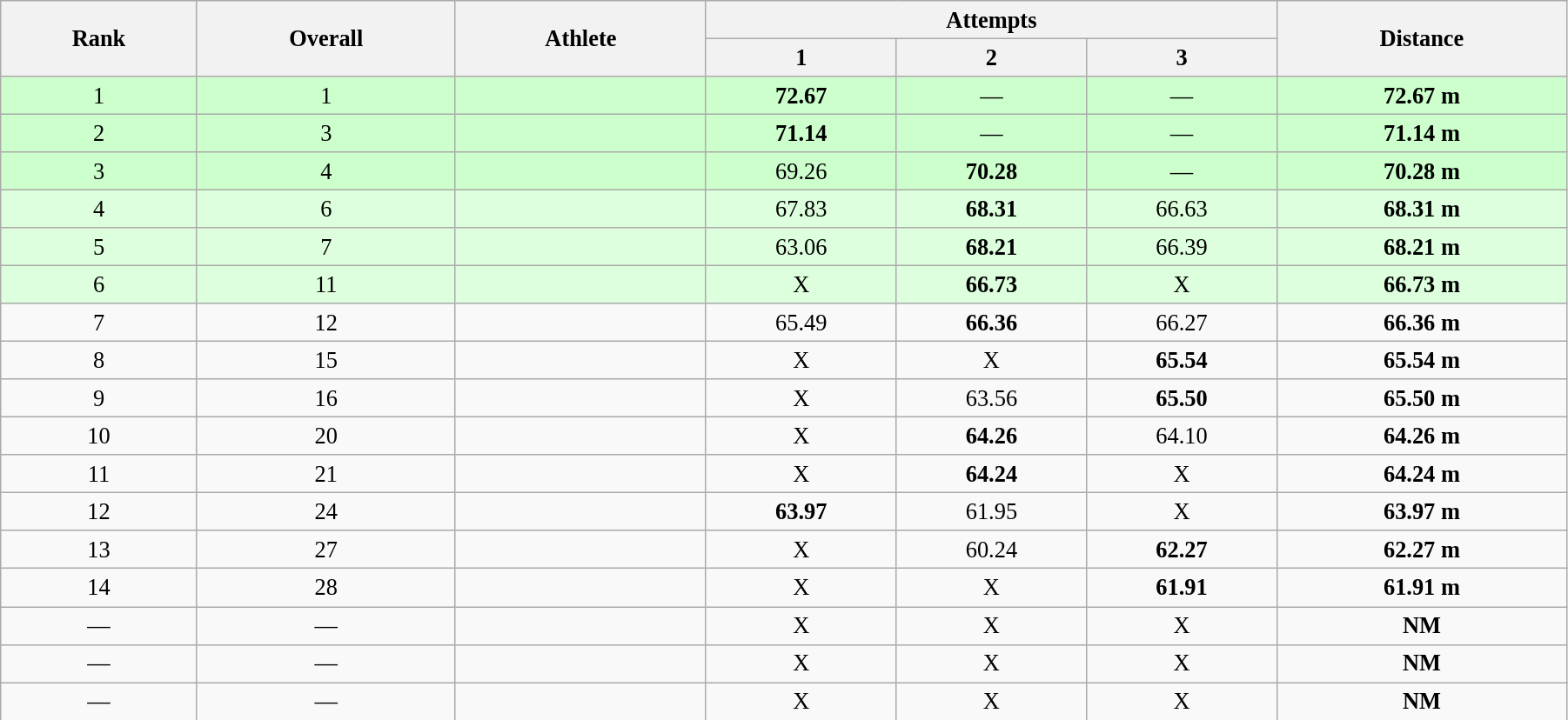<table class="wikitable" style=" text-align:center; font-size:110%;" width="95%">
<tr>
<th rowspan="2">Rank</th>
<th rowspan="2">Overall</th>
<th rowspan="2">Athlete</th>
<th colspan="3">Attempts</th>
<th rowspan="2">Distance</th>
</tr>
<tr>
<th>1</th>
<th>2</th>
<th>3</th>
</tr>
<tr style="background:#ccffcc;">
<td>1</td>
<td>1</td>
<td align=left></td>
<td><strong>72.67</strong></td>
<td>—</td>
<td>—</td>
<td><strong>72.67 m</strong></td>
</tr>
<tr style="background:#ccffcc;">
<td>2</td>
<td>3</td>
<td align=left></td>
<td><strong>71.14</strong></td>
<td>—</td>
<td>—</td>
<td><strong>71.14 m</strong></td>
</tr>
<tr style="background:#ccffcc;">
<td>3</td>
<td>4</td>
<td align=left></td>
<td>69.26</td>
<td><strong>70.28</strong></td>
<td>—</td>
<td><strong>70.28 m</strong></td>
</tr>
<tr style="background:#ddffdd;">
<td>4</td>
<td>6</td>
<td align=left></td>
<td>67.83</td>
<td><strong>68.31</strong></td>
<td>66.63</td>
<td><strong>68.31 m</strong></td>
</tr>
<tr style="background:#ddffdd;">
<td>5</td>
<td>7</td>
<td align=left></td>
<td>63.06</td>
<td><strong>68.21</strong></td>
<td>66.39</td>
<td><strong>68.21 m</strong></td>
</tr>
<tr style="background:#ddffdd;">
<td>6</td>
<td>11</td>
<td align=left></td>
<td>X</td>
<td><strong>66.73</strong></td>
<td>X</td>
<td><strong>66.73 m</strong></td>
</tr>
<tr>
<td>7</td>
<td>12</td>
<td align=left></td>
<td>65.49</td>
<td><strong>66.36</strong></td>
<td>66.27</td>
<td><strong>66.36 m</strong></td>
</tr>
<tr>
<td>8</td>
<td>15</td>
<td align=left></td>
<td>X</td>
<td>X</td>
<td><strong>65.54</strong></td>
<td><strong>65.54 m</strong></td>
</tr>
<tr>
<td>9</td>
<td>16</td>
<td align=left></td>
<td>X</td>
<td>63.56</td>
<td><strong>65.50</strong></td>
<td><strong>65.50 m</strong></td>
</tr>
<tr>
<td>10</td>
<td>20</td>
<td align=left></td>
<td>X</td>
<td><strong>64.26</strong></td>
<td>64.10</td>
<td><strong>64.26 m</strong></td>
</tr>
<tr>
<td>11</td>
<td>21</td>
<td align=left></td>
<td>X</td>
<td><strong>64.24</strong></td>
<td>X</td>
<td><strong>64.24 m</strong></td>
</tr>
<tr>
<td>12</td>
<td>24</td>
<td align=left></td>
<td><strong>63.97</strong></td>
<td>61.95</td>
<td>X</td>
<td><strong>63.97 m</strong></td>
</tr>
<tr>
<td>13</td>
<td>27</td>
<td align=left></td>
<td>X</td>
<td>60.24</td>
<td><strong>62.27</strong></td>
<td><strong>62.27 m</strong></td>
</tr>
<tr>
<td>14</td>
<td>28</td>
<td align=left></td>
<td>X</td>
<td>X</td>
<td><strong>61.91</strong></td>
<td><strong>61.91 m</strong></td>
</tr>
<tr>
<td>—</td>
<td>—</td>
<td align=left></td>
<td>X</td>
<td>X</td>
<td>X</td>
<td><strong>NM</strong></td>
</tr>
<tr>
<td>—</td>
<td>—</td>
<td align=left></td>
<td>X</td>
<td>X</td>
<td>X</td>
<td><strong>NM</strong></td>
</tr>
<tr>
<td>—</td>
<td>—</td>
<td align=left></td>
<td>X</td>
<td>X</td>
<td>X</td>
<td><strong>NM</strong></td>
</tr>
</table>
